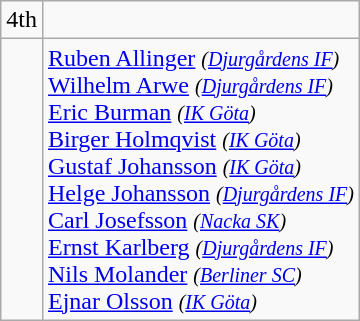<table class="wikitable" style="text-align:center">
<tr>
<td>4th</td>
<td align=left></td>
</tr>
<tr>
<td></td>
<td align=left><a href='#'>Ruben Allinger</a> <small><em>(<a href='#'>Djurgårdens IF</a>)</em></small><br><a href='#'>Wilhelm Arwe</a> <small><em>(<a href='#'>Djurgårdens IF</a>)</em></small><br><a href='#'>Eric Burman</a> <small><em>(<a href='#'>IK Göta</a>)</em></small><br><a href='#'>Birger Holmqvist</a> <small><em>(<a href='#'>IK Göta</a>)</em></small><br><a href='#'>Gustaf Johansson</a> <small><em>(<a href='#'>IK Göta</a>)</em></small><br><a href='#'>Helge Johansson</a> <small><em>(<a href='#'>Djurgårdens IF</a>)</em></small><br><a href='#'>Carl Josefsson</a> <small><em>(<a href='#'>Nacka SK</a>)</em></small><br><a href='#'>Ernst Karlberg</a> <small><em>(<a href='#'>Djurgårdens IF</a>)</em></small><br><a href='#'>Nils Molander</a> <small><em>(<a href='#'>Berliner SC</a>)</em></small><br><a href='#'>Ejnar Olsson</a> <small><em>(<a href='#'>IK Göta</a>)</em></small></td>
</tr>
</table>
